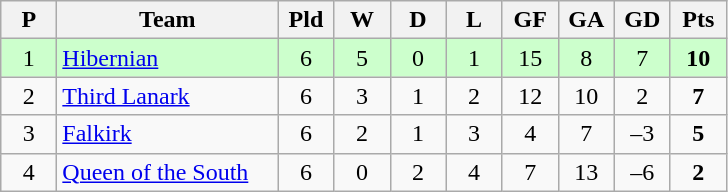<table class="wikitable" style="text-align: center;">
<tr>
<th width=30>P</th>
<th width=140>Team</th>
<th width=30>Pld</th>
<th width=30>W</th>
<th width=30>D</th>
<th width=30>L</th>
<th width=30>GF</th>
<th width=30>GA</th>
<th width=30>GD</th>
<th width=30>Pts</th>
</tr>
<tr style="background:#ccffcc;">
<td>1</td>
<td align=left><a href='#'>Hibernian</a></td>
<td>6</td>
<td>5</td>
<td>0</td>
<td>1</td>
<td>15</td>
<td>8</td>
<td>7</td>
<td><strong>10</strong></td>
</tr>
<tr>
<td>2</td>
<td align=left><a href='#'>Third Lanark</a></td>
<td>6</td>
<td>3</td>
<td>1</td>
<td>2</td>
<td>12</td>
<td>10</td>
<td>2</td>
<td><strong>7</strong></td>
</tr>
<tr>
<td>3</td>
<td align=left><a href='#'>Falkirk</a></td>
<td>6</td>
<td>2</td>
<td>1</td>
<td>3</td>
<td>4</td>
<td>7</td>
<td>–3</td>
<td><strong>5</strong></td>
</tr>
<tr>
<td>4</td>
<td align=left><a href='#'>Queen of the South</a></td>
<td>6</td>
<td>0</td>
<td>2</td>
<td>4</td>
<td>7</td>
<td>13</td>
<td>–6</td>
<td><strong>2</strong></td>
</tr>
</table>
